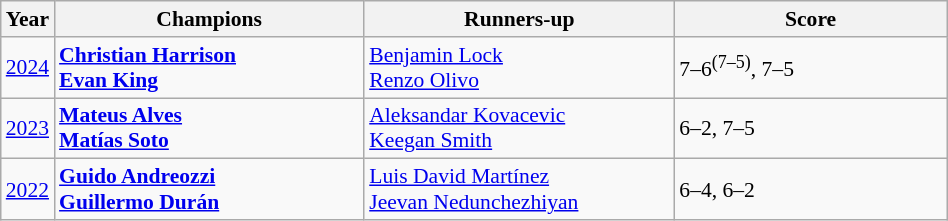<table class="wikitable" style="font-size:90%">
<tr>
<th>Year</th>
<th style="width:200px;">Champions</th>
<th style="width:200px;">Runners-up</th>
<th style="width:175px;">Score</th>
</tr>
<tr>
<td><a href='#'>2024</a></td>
<td> <strong><a href='#'>Christian Harrison</a></strong><br> <strong><a href='#'>Evan King</a></strong></td>
<td> <a href='#'>Benjamin Lock</a><br> <a href='#'>Renzo Olivo</a></td>
<td>7–6<sup>(7–5)</sup>, 7–5</td>
</tr>
<tr>
<td><a href='#'>2023</a></td>
<td> <strong><a href='#'>Mateus Alves</a></strong><br> <strong><a href='#'>Matías Soto</a></strong></td>
<td> <a href='#'>Aleksandar Kovacevic</a><br> <a href='#'>Keegan Smith</a></td>
<td>6–2, 7–5</td>
</tr>
<tr>
<td><a href='#'>2022</a></td>
<td> <strong><a href='#'>Guido Andreozzi</a></strong><br> <strong><a href='#'>Guillermo Durán</a></strong></td>
<td> <a href='#'>Luis David Martínez</a><br> <a href='#'>Jeevan Nedunchezhiyan</a></td>
<td>6–4, 6–2</td>
</tr>
</table>
